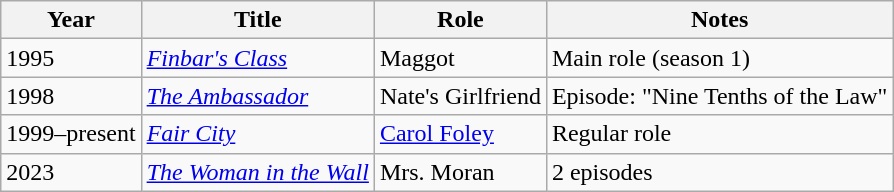<table class="wikitable">
<tr>
<th>Year</th>
<th>Title</th>
<th>Role</th>
<th>Notes</th>
</tr>
<tr>
<td>1995</td>
<td><em><a href='#'>Finbar's Class</a></em></td>
<td>Maggot</td>
<td>Main role (season 1)</td>
</tr>
<tr>
<td>1998</td>
<td><em><a href='#'>The Ambassador</a></em></td>
<td>Nate's Girlfriend</td>
<td>Episode: "Nine Tenths of the Law"</td>
</tr>
<tr>
<td>1999–present</td>
<td><em><a href='#'>Fair City</a></em></td>
<td><a href='#'>Carol Foley</a></td>
<td>Regular role</td>
</tr>
<tr>
<td>2023</td>
<td><em><a href='#'>The Woman in the Wall</a></em></td>
<td>Mrs. Moran</td>
<td>2 episodes</td>
</tr>
</table>
